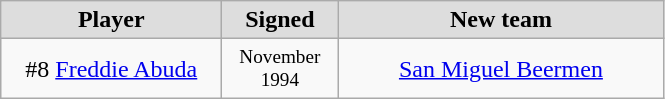<table class="wikitable" style="text-align: center">
<tr align="center" bgcolor="#dddddd">
<td style="width:140px"><strong>Player</strong></td>
<td style="width:70px"><strong>Signed</strong></td>
<td style="width:210px"><strong>New team</strong></td>
</tr>
<tr style="height:40px">
<td>#8 <a href='#'>Freddie Abuda</a></td>
<td style="font-size: 80%">November 1994</td>
<td><a href='#'>San Miguel Beermen</a></td>
</tr>
</table>
